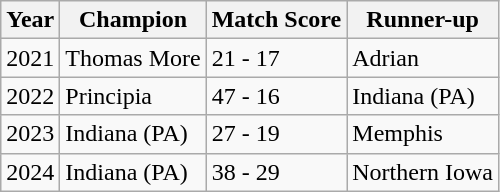<table class="wikitable">
<tr>
<th>Year</th>
<th>Champion</th>
<th>Match Score</th>
<th>Runner-up</th>
</tr>
<tr>
<td>2021</td>
<td>Thomas More</td>
<td>21 - 17</td>
<td>Adrian</td>
</tr>
<tr>
<td>2022</td>
<td>Principia</td>
<td>47 - 16</td>
<td>Indiana (PA)</td>
</tr>
<tr>
<td>2023</td>
<td>Indiana (PA)</td>
<td>27 - 19</td>
<td>Memphis</td>
</tr>
<tr>
<td>2024</td>
<td>Indiana (PA)</td>
<td>38 - 29</td>
<td>Northern Iowa</td>
</tr>
</table>
